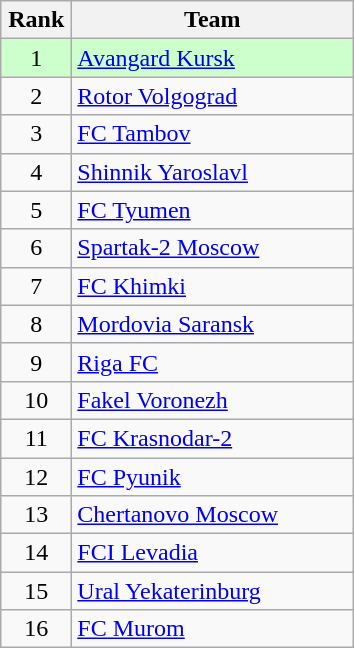<table class="wikitable">
<tr>
<th style="width: 40px;">Rank</th>
<th style="width: 180px;">Team</th>
</tr>
<tr style="background:#CCFFCC;">
<td style="text-align: center;">1</td>
<td> <a href='#'>Avangard Kursk</a></td>
</tr>
<tr>
<td style="text-align: center;">2</td>
<td> <a href='#'>Rotor Volgograd</a></td>
</tr>
<tr>
<td style="text-align: center;">3</td>
<td> <a href='#'>FC Tambov</a></td>
</tr>
<tr>
<td style="text-align: center;">4</td>
<td> <a href='#'>Shinnik Yaroslavl</a></td>
</tr>
<tr>
<td style="text-align: center;">5</td>
<td> <a href='#'>FC Tyumen</a></td>
</tr>
<tr>
<td style="text-align: center;">6</td>
<td> <a href='#'>Spartak-2 Moscow</a></td>
</tr>
<tr>
<td style="text-align: center;">7</td>
<td> <a href='#'>FC Khimki</a></td>
</tr>
<tr>
<td style="text-align: center;">8</td>
<td> <a href='#'>Mordovia Saransk</a></td>
</tr>
<tr>
<td style="text-align: center;">9</td>
<td> <a href='#'>Riga FC</a></td>
</tr>
<tr>
<td style="text-align: center;">10</td>
<td> <a href='#'>Fakel Voronezh</a></td>
</tr>
<tr>
<td style="text-align: center;">11</td>
<td> <a href='#'>FC Krasnodar-2</a></td>
</tr>
<tr>
<td style="text-align: center;">12</td>
<td> <a href='#'>FC Pyunik</a></td>
</tr>
<tr>
<td style="text-align: center;">13</td>
<td> <a href='#'>Chertanovo Moscow</a></td>
</tr>
<tr>
<td style="text-align: center;">14</td>
<td> <a href='#'>FCI Levadia</a></td>
</tr>
<tr>
<td style="text-align: center;">15</td>
<td> <a href='#'>Ural Yekaterinburg</a></td>
</tr>
<tr>
<td style="text-align: center;">16</td>
<td> <a href='#'>FC Murom</a></td>
</tr>
</table>
